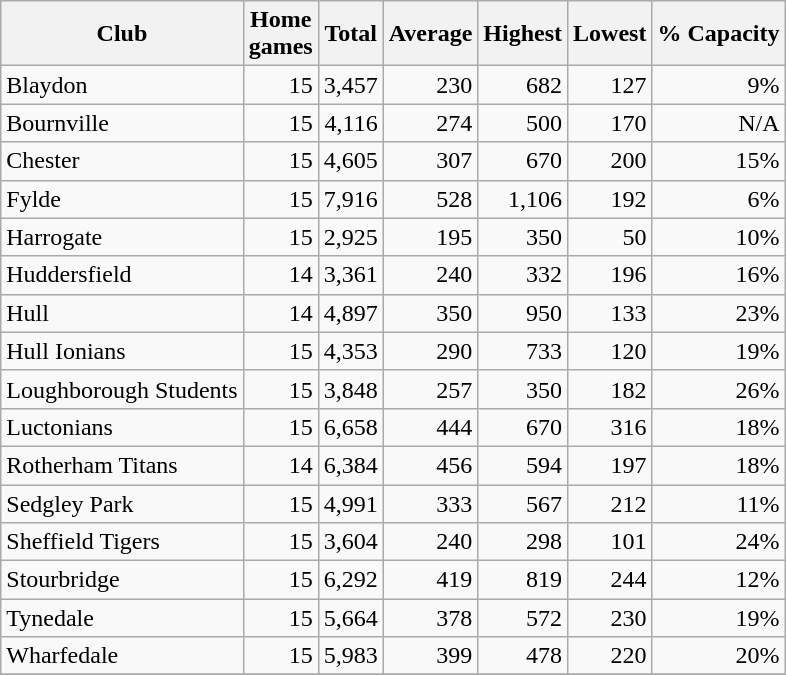<table class="wikitable sortable" style="text-align:right">
<tr>
<th>Club</th>
<th>Home<br>games</th>
<th>Total</th>
<th>Average</th>
<th>Highest</th>
<th>Lowest</th>
<th>% Capacity</th>
</tr>
<tr>
<td style="text-align:left">Blaydon</td>
<td>15</td>
<td>3,457</td>
<td>230</td>
<td>682</td>
<td>127</td>
<td>9%</td>
</tr>
<tr>
<td style="text-align:left">Bournville</td>
<td>15</td>
<td>4,116</td>
<td>274</td>
<td>500</td>
<td>170</td>
<td>N/A</td>
</tr>
<tr>
<td style="text-align:left">Chester</td>
<td>15</td>
<td>4,605</td>
<td>307</td>
<td>670</td>
<td>200</td>
<td>15%</td>
</tr>
<tr>
<td style="text-align:left">Fylde</td>
<td>15</td>
<td>7,916</td>
<td>528</td>
<td>1,106</td>
<td>192</td>
<td>6%</td>
</tr>
<tr>
<td style="text-align:left">Harrogate</td>
<td>15</td>
<td>2,925</td>
<td>195</td>
<td>350</td>
<td>50</td>
<td>10%</td>
</tr>
<tr>
<td style="text-align:left">Huddersfield</td>
<td>14</td>
<td>3,361</td>
<td>240</td>
<td>332</td>
<td>196</td>
<td>16%</td>
</tr>
<tr>
<td style="text-align:left">Hull</td>
<td>14</td>
<td>4,897</td>
<td>350</td>
<td>950</td>
<td>133</td>
<td>23%</td>
</tr>
<tr>
<td style="text-align:left">Hull Ionians</td>
<td>15</td>
<td>4,353</td>
<td>290</td>
<td>733</td>
<td>120</td>
<td>19%</td>
</tr>
<tr>
<td style="text-align:left">Loughborough Students</td>
<td>15</td>
<td>3,848</td>
<td>257</td>
<td>350</td>
<td>182</td>
<td>26%</td>
</tr>
<tr>
<td style="text-align:left">Luctonians</td>
<td>15</td>
<td>6,658</td>
<td>444</td>
<td>670</td>
<td>316</td>
<td>18%</td>
</tr>
<tr>
<td style="text-align:left">Rotherham Titans</td>
<td>14</td>
<td>6,384</td>
<td>456</td>
<td>594</td>
<td>197</td>
<td>18%</td>
</tr>
<tr>
<td style="text-align:left">Sedgley Park</td>
<td>15</td>
<td>4,991</td>
<td>333</td>
<td>567</td>
<td>212</td>
<td>11%</td>
</tr>
<tr>
<td style="text-align:left">Sheffield Tigers</td>
<td>15</td>
<td>3,604</td>
<td>240</td>
<td>298</td>
<td>101</td>
<td>24%</td>
</tr>
<tr>
<td style="text-align:left">Stourbridge</td>
<td>15</td>
<td>6,292</td>
<td>419</td>
<td>819</td>
<td>244</td>
<td>12%</td>
</tr>
<tr>
<td style="text-align:left">Tynedale</td>
<td>15</td>
<td>5,664</td>
<td>378</td>
<td>572</td>
<td>230</td>
<td>19%</td>
</tr>
<tr>
<td style="text-align:left">Wharfedale</td>
<td>15</td>
<td>5,983</td>
<td>399</td>
<td>478</td>
<td>220</td>
<td>20%</td>
</tr>
<tr>
</tr>
</table>
